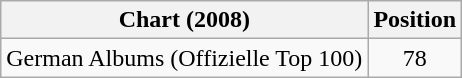<table class="wikitable">
<tr>
<th>Chart (2008)</th>
<th>Position</th>
</tr>
<tr>
<td>German Albums (Offizielle Top 100)</td>
<td align="center">78</td>
</tr>
</table>
